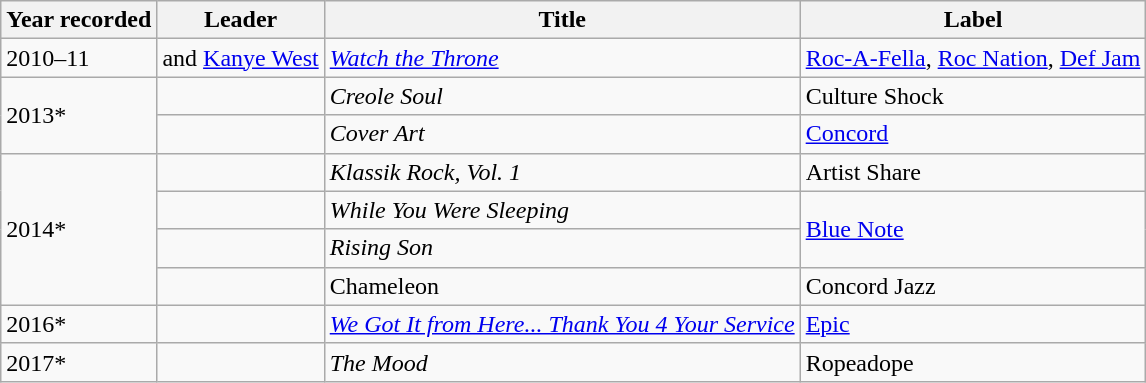<table class="wikitable sortable">
<tr>
<th>Year recorded</th>
<th>Leader</th>
<th>Title</th>
<th>Label</th>
</tr>
<tr>
<td>2010–11</td>
<td> and <a href='#'>Kanye West</a></td>
<td><em><a href='#'>Watch the Throne</a></em></td>
<td><a href='#'>Roc-A-Fella</a>, <a href='#'>Roc Nation</a>, <a href='#'>Def Jam</a></td>
</tr>
<tr>
<td rowspan=2>2013*</td>
<td {{sortname></td>
<td><em>Creole Soul</em></td>
<td>Culture Shock</td>
</tr>
<tr>
<td></td>
<td><em>Cover Art</em></td>
<td><a href='#'>Concord</a></td>
</tr>
<tr>
<td rowspan=4>2014*</td>
<td></td>
<td><em>Klassik Rock, Vol. 1</em></td>
<td>Artist Share</td>
</tr>
<tr>
<td></td>
<td><em>While You Were Sleeping</em></td>
<td rowspan=2><a href='#'>Blue Note</a></td>
</tr>
<tr>
<td></td>
<td><em>Rising Son</em></td>
</tr>
<tr>
<td></td>
<td>Chameleon</td>
<td>Concord Jazz</td>
</tr>
<tr>
<td>2016*</td>
<td></td>
<td><em><a href='#'>We Got It from Here... Thank You 4 Your Service</a></em></td>
<td><a href='#'>Epic</a></td>
</tr>
<tr>
<td>2017*</td>
<td></td>
<td><em>The Mood</em></td>
<td>Ropeadope</td>
</tr>
</table>
